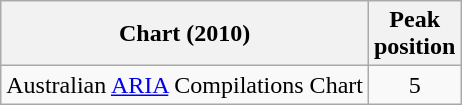<table class="wikitable">
<tr>
<th align="left">Chart (2010)</th>
<th align="left">Peak<br>position</th>
</tr>
<tr>
<td align="left">Australian <a href='#'>ARIA</a> Compilations Chart</td>
<td style="text-align:center;">5</td>
</tr>
</table>
